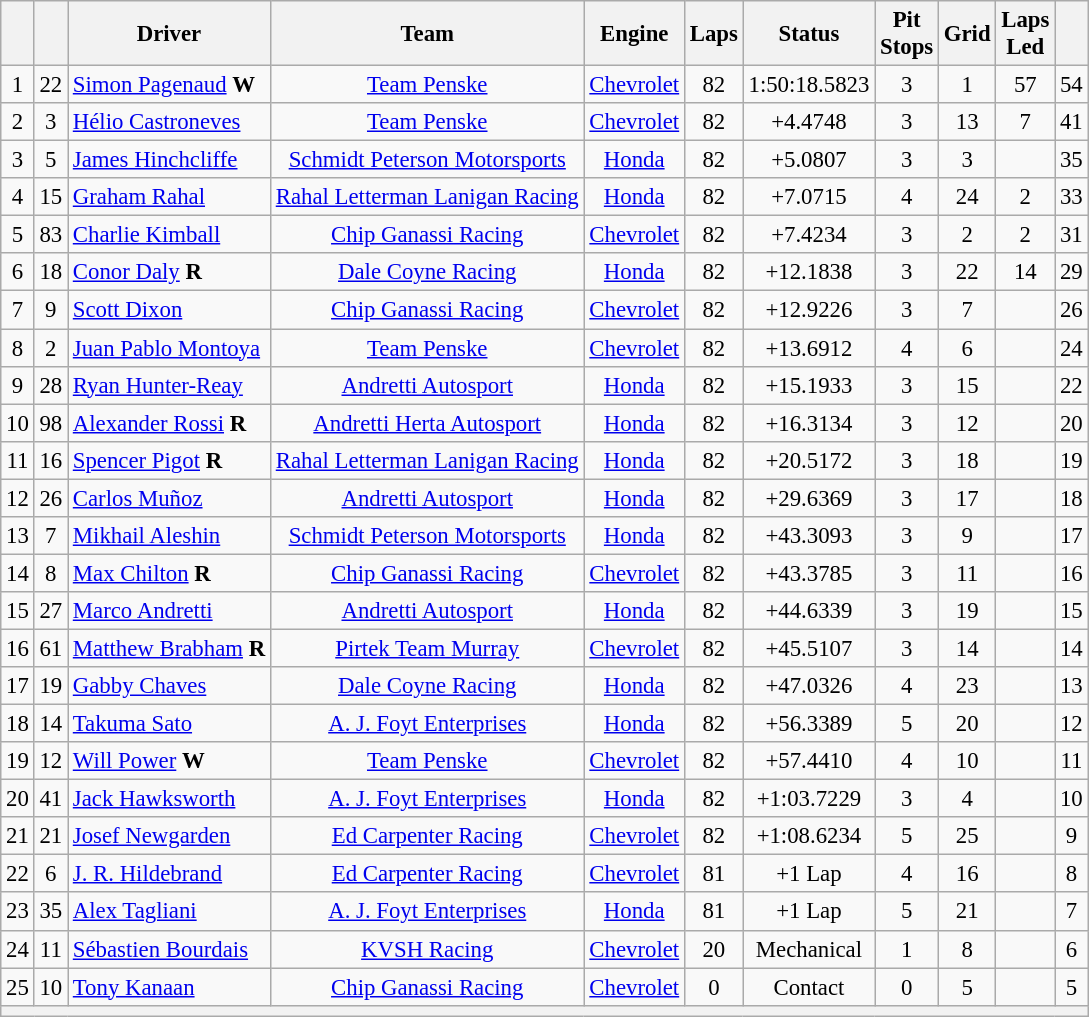<table class="wikitable" style="text-align:center; font-size: 95%;">
<tr>
<th></th>
<th></th>
<th>Driver</th>
<th>Team</th>
<th>Engine</th>
<th>Laps</th>
<th>Status</th>
<th>Pit<br>Stops</th>
<th>Grid</th>
<th>Laps<br>Led</th>
<th></th>
</tr>
<tr>
<td>1</td>
<td>22</td>
<td align="left"> <a href='#'>Simon Pagenaud</a> <strong><span>W</span></strong></td>
<td><a href='#'>Team Penske</a></td>
<td><a href='#'>Chevrolet</a></td>
<td>82</td>
<td>1:50:18.5823</td>
<td>3</td>
<td>1</td>
<td>57</td>
<td>54</td>
</tr>
<tr>
<td>2</td>
<td>3</td>
<td align="left"> <a href='#'>Hélio Castroneves</a></td>
<td><a href='#'>Team Penske</a></td>
<td><a href='#'>Chevrolet</a></td>
<td>82</td>
<td>+4.4748</td>
<td>3</td>
<td>13</td>
<td>7</td>
<td>41</td>
</tr>
<tr>
<td>3</td>
<td>5</td>
<td align="left"> <a href='#'>James Hinchcliffe</a></td>
<td><a href='#'>Schmidt Peterson Motorsports</a></td>
<td><a href='#'>Honda</a></td>
<td>82</td>
<td>+5.0807</td>
<td>3</td>
<td>3</td>
<td></td>
<td>35</td>
</tr>
<tr>
<td>4</td>
<td>15</td>
<td align="left"> <a href='#'>Graham Rahal</a></td>
<td><a href='#'>Rahal Letterman Lanigan Racing</a></td>
<td><a href='#'>Honda</a></td>
<td>82</td>
<td>+7.0715</td>
<td>4</td>
<td>24</td>
<td>2</td>
<td>33</td>
</tr>
<tr>
<td>5</td>
<td>83</td>
<td align="left"> <a href='#'>Charlie Kimball</a></td>
<td><a href='#'>Chip Ganassi Racing</a></td>
<td><a href='#'>Chevrolet</a></td>
<td>82</td>
<td>+7.4234</td>
<td>3</td>
<td>2</td>
<td>2</td>
<td>31</td>
</tr>
<tr>
<td>6</td>
<td>18</td>
<td align="left"> <a href='#'>Conor Daly</a> <strong><span>R</span></strong></td>
<td><a href='#'>Dale Coyne Racing</a></td>
<td><a href='#'>Honda</a></td>
<td>82</td>
<td>+12.1838</td>
<td>3</td>
<td>22</td>
<td>14</td>
<td>29</td>
</tr>
<tr>
<td>7</td>
<td>9</td>
<td align="left"> <a href='#'>Scott Dixon</a></td>
<td><a href='#'>Chip Ganassi Racing</a></td>
<td><a href='#'>Chevrolet</a></td>
<td>82</td>
<td>+12.9226</td>
<td>3</td>
<td>7</td>
<td></td>
<td>26</td>
</tr>
<tr>
<td>8</td>
<td>2</td>
<td align="left"> <a href='#'>Juan Pablo Montoya</a></td>
<td><a href='#'>Team Penske</a></td>
<td><a href='#'>Chevrolet</a></td>
<td>82</td>
<td>+13.6912</td>
<td>4</td>
<td>6</td>
<td></td>
<td>24</td>
</tr>
<tr>
<td>9</td>
<td>28</td>
<td align="left"> <a href='#'>Ryan Hunter-Reay</a></td>
<td><a href='#'>Andretti Autosport</a></td>
<td><a href='#'>Honda</a></td>
<td>82</td>
<td>+15.1933</td>
<td>3</td>
<td>15</td>
<td></td>
<td>22</td>
</tr>
<tr>
<td>10</td>
<td>98</td>
<td align="left"> <a href='#'>Alexander Rossi</a>  <strong><span>R</span></strong></td>
<td><a href='#'>Andretti Herta Autosport</a></td>
<td><a href='#'>Honda</a></td>
<td>82</td>
<td>+16.3134</td>
<td>3</td>
<td>12</td>
<td></td>
<td>20</td>
</tr>
<tr>
<td>11</td>
<td>16</td>
<td align="left"> <a href='#'>Spencer Pigot</a>  <strong><span>R</span></strong></td>
<td><a href='#'>Rahal Letterman Lanigan Racing</a></td>
<td><a href='#'>Honda</a></td>
<td>82</td>
<td>+20.5172</td>
<td>3</td>
<td>18</td>
<td></td>
<td>19</td>
</tr>
<tr>
<td>12</td>
<td>26</td>
<td align="left"> <a href='#'>Carlos Muñoz</a></td>
<td><a href='#'>Andretti Autosport</a></td>
<td><a href='#'>Honda</a></td>
<td>82</td>
<td>+29.6369</td>
<td>3</td>
<td>17</td>
<td></td>
<td>18</td>
</tr>
<tr>
<td>13</td>
<td>7</td>
<td align="left"> <a href='#'>Mikhail Aleshin</a></td>
<td><a href='#'>Schmidt Peterson Motorsports</a></td>
<td><a href='#'>Honda</a></td>
<td>82</td>
<td>+43.3093</td>
<td>3</td>
<td>9</td>
<td></td>
<td>17</td>
</tr>
<tr>
<td>14</td>
<td>8</td>
<td align="left"> <a href='#'>Max Chilton</a>  <strong><span>R</span></strong></td>
<td><a href='#'>Chip Ganassi Racing</a></td>
<td><a href='#'>Chevrolet</a></td>
<td>82</td>
<td>+43.3785</td>
<td>3</td>
<td>11</td>
<td></td>
<td>16</td>
</tr>
<tr>
<td>15</td>
<td>27</td>
<td align="left"> <a href='#'>Marco Andretti</a></td>
<td><a href='#'>Andretti Autosport</a></td>
<td><a href='#'>Honda</a></td>
<td>82</td>
<td>+44.6339</td>
<td>3</td>
<td>19</td>
<td></td>
<td>15</td>
</tr>
<tr>
<td>16</td>
<td>61</td>
<td align="left"> <a href='#'>Matthew Brabham</a>  <strong><span>R</span></strong></td>
<td><a href='#'>Pirtek Team Murray</a></td>
<td><a href='#'>Chevrolet</a></td>
<td>82</td>
<td>+45.5107</td>
<td>3</td>
<td>14</td>
<td></td>
<td>14</td>
</tr>
<tr>
<td>17</td>
<td>19</td>
<td align="left"> <a href='#'>Gabby Chaves</a></td>
<td><a href='#'>Dale Coyne Racing</a></td>
<td><a href='#'>Honda</a></td>
<td>82</td>
<td>+47.0326</td>
<td>4</td>
<td>23</td>
<td></td>
<td>13</td>
</tr>
<tr>
<td>18</td>
<td>14</td>
<td align="left"> <a href='#'>Takuma Sato</a></td>
<td><a href='#'>A. J. Foyt Enterprises</a></td>
<td><a href='#'>Honda</a></td>
<td>82</td>
<td>+56.3389</td>
<td>5</td>
<td>20</td>
<td></td>
<td>12</td>
</tr>
<tr>
<td>19</td>
<td>12</td>
<td align="left"> <a href='#'>Will Power</a>  <strong><span>W</span></strong></td>
<td><a href='#'>Team Penske</a></td>
<td><a href='#'>Chevrolet</a></td>
<td>82</td>
<td>+57.4410</td>
<td>4</td>
<td>10</td>
<td></td>
<td>11</td>
</tr>
<tr>
<td>20</td>
<td>41</td>
<td align="left"> <a href='#'>Jack Hawksworth</a></td>
<td><a href='#'>A. J. Foyt Enterprises</a></td>
<td><a href='#'>Honda</a></td>
<td>82</td>
<td>+1:03.7229</td>
<td>3</td>
<td>4</td>
<td></td>
<td>10</td>
</tr>
<tr>
<td>21</td>
<td>21</td>
<td align="left"> <a href='#'>Josef Newgarden</a></td>
<td><a href='#'>Ed Carpenter Racing</a></td>
<td><a href='#'>Chevrolet</a></td>
<td>82</td>
<td>+1:08.6234</td>
<td>5</td>
<td>25</td>
<td></td>
<td>9</td>
</tr>
<tr>
<td>22</td>
<td>6</td>
<td align="left"> <a href='#'>J. R. Hildebrand</a></td>
<td><a href='#'>Ed Carpenter Racing</a></td>
<td><a href='#'>Chevrolet</a></td>
<td>81</td>
<td>+1 Lap</td>
<td>4</td>
<td>16</td>
<td></td>
<td>8</td>
</tr>
<tr>
<td>23</td>
<td>35</td>
<td align="left"> <a href='#'>Alex Tagliani</a></td>
<td><a href='#'>A. J. Foyt Enterprises</a></td>
<td><a href='#'>Honda</a></td>
<td>81</td>
<td>+1 Lap</td>
<td>5</td>
<td>21</td>
<td></td>
<td>7</td>
</tr>
<tr>
<td>24</td>
<td>11</td>
<td align="left"> <a href='#'>Sébastien Bourdais</a></td>
<td><a href='#'>KVSH Racing</a></td>
<td><a href='#'>Chevrolet</a></td>
<td>20</td>
<td>Mechanical</td>
<td>1</td>
<td>8</td>
<td></td>
<td>6</td>
</tr>
<tr>
<td>25</td>
<td>10</td>
<td align="left"> <a href='#'>Tony Kanaan</a></td>
<td><a href='#'>Chip Ganassi Racing</a></td>
<td><a href='#'>Chevrolet</a></td>
<td>0</td>
<td>Contact</td>
<td>0</td>
<td>5</td>
<td></td>
<td>5</td>
</tr>
<tr>
<th colspan=11></th>
</tr>
</table>
